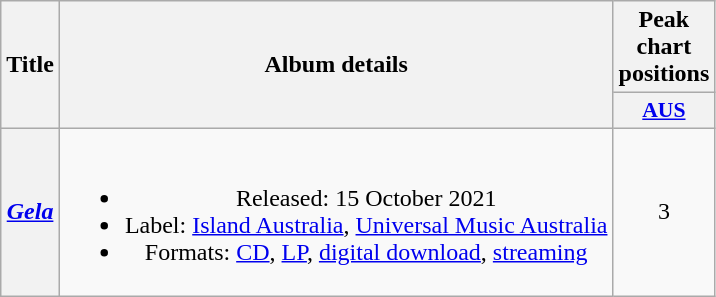<table class="wikitable plainrowheaders" style="text-align:center;">
<tr>
<th scope="col" rowspan="2">Title</th>
<th scope="col" rowspan="2">Album details</th>
<th scope="col" colspan="1">Peak chart positions</th>
</tr>
<tr>
<th scope="col" style="width:2.5em;font-size:90%;"><a href='#'>AUS</a><br></th>
</tr>
<tr>
<th scope="row"><em><a href='#'>Gela</a></em></th>
<td><br><ul><li>Released: 15 October 2021</li><li>Label: <a href='#'>Island Australia</a>, <a href='#'>Universal Music Australia</a></li><li>Formats: <a href='#'>CD</a>, <a href='#'>LP</a>, <a href='#'>digital download</a>, <a href='#'>streaming</a></li></ul></td>
<td>3</td>
</tr>
</table>
